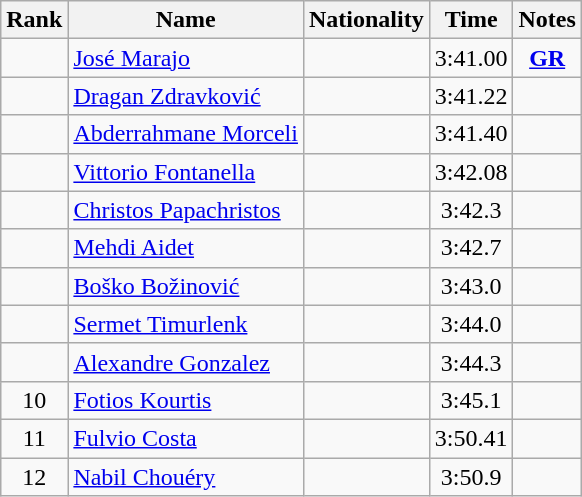<table class="wikitable sortable" style="text-align:center">
<tr>
<th>Rank</th>
<th>Name</th>
<th>Nationality</th>
<th>Time</th>
<th>Notes</th>
</tr>
<tr>
<td></td>
<td align=left><a href='#'>José Marajo</a></td>
<td align=left></td>
<td>3:41.00</td>
<td><strong><a href='#'>GR</a></strong></td>
</tr>
<tr>
<td></td>
<td align=left><a href='#'>Dragan Zdravković</a></td>
<td align=left></td>
<td>3:41.22</td>
<td></td>
</tr>
<tr>
<td></td>
<td align=left><a href='#'>Abderrahmane Morceli</a></td>
<td align=left></td>
<td>3:41.40</td>
<td></td>
</tr>
<tr>
<td></td>
<td align=left><a href='#'>Vittorio Fontanella</a></td>
<td align=left></td>
<td>3:42.08</td>
<td></td>
</tr>
<tr>
<td></td>
<td align=left><a href='#'>Christos Papachristos</a></td>
<td align=left></td>
<td>3:42.3</td>
<td></td>
</tr>
<tr>
<td></td>
<td align=left><a href='#'>Mehdi Aidet</a></td>
<td align=left></td>
<td>3:42.7</td>
<td></td>
</tr>
<tr>
<td></td>
<td align=left><a href='#'>Boško Božinović</a></td>
<td align=left></td>
<td>3:43.0</td>
<td></td>
</tr>
<tr>
<td></td>
<td align=left><a href='#'>Sermet Timurlenk</a></td>
<td align=left></td>
<td>3:44.0</td>
<td></td>
</tr>
<tr>
<td></td>
<td align=left><a href='#'>Alexandre Gonzalez</a></td>
<td align=left></td>
<td>3:44.3</td>
<td></td>
</tr>
<tr>
<td>10</td>
<td align=left><a href='#'>Fotios Kourtis</a></td>
<td align=left></td>
<td>3:45.1</td>
<td></td>
</tr>
<tr>
<td>11</td>
<td align=left><a href='#'>Fulvio Costa</a></td>
<td align=left></td>
<td>3:50.41</td>
<td></td>
</tr>
<tr>
<td>12</td>
<td align=left><a href='#'>Nabil Chouéry</a></td>
<td align=left></td>
<td>3:50.9</td>
<td></td>
</tr>
</table>
